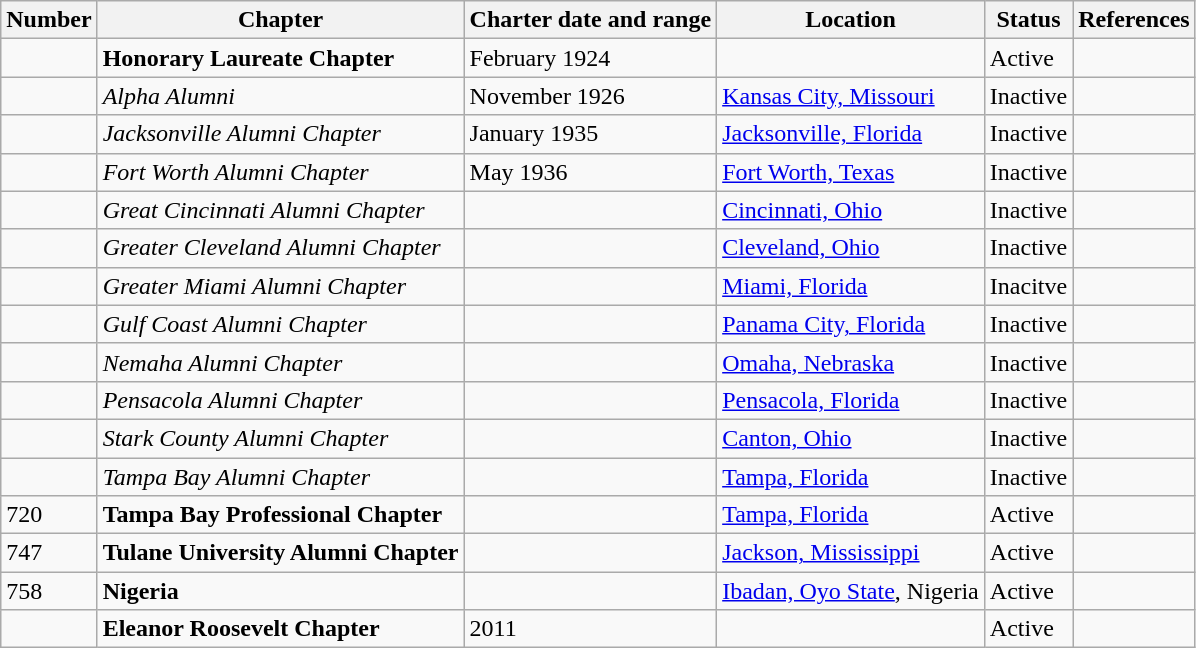<table class="wikitable sortable">
<tr>
<th>Number</th>
<th>Chapter</th>
<th>Charter date and range</th>
<th>Location</th>
<th>Status</th>
<th>References</th>
</tr>
<tr>
<td></td>
<td><strong>Honorary Laureate Chapter</strong></td>
<td>February 1924</td>
<td></td>
<td>Active</td>
<td></td>
</tr>
<tr>
<td></td>
<td><em>Alpha Alumni</em></td>
<td>November 1926</td>
<td><a href='#'>Kansas City, Missouri</a></td>
<td>Inactive</td>
<td></td>
</tr>
<tr>
<td></td>
<td><em>Jacksonville Alumni Chapter</em></td>
<td>January 1935</td>
<td><a href='#'>Jacksonville, Florida</a></td>
<td>Inactive</td>
<td></td>
</tr>
<tr>
<td></td>
<td><em>Fort Worth Alumni Chapter</em></td>
<td>May 1936</td>
<td><a href='#'>Fort Worth, Texas</a></td>
<td>Inactive</td>
<td></td>
</tr>
<tr>
<td></td>
<td><em>Great Cincinnati Alumni Chapter</em></td>
<td></td>
<td><a href='#'>Cincinnati, Ohio</a></td>
<td>Inactive</td>
<td></td>
</tr>
<tr>
<td></td>
<td><em>Greater Cleveland Alumni Chapter</em></td>
<td></td>
<td><a href='#'>Cleveland, Ohio</a></td>
<td>Inactive</td>
<td></td>
</tr>
<tr>
<td></td>
<td><em>Greater Miami Alumni Chapter</em></td>
<td></td>
<td><a href='#'>Miami, Florida</a></td>
<td>Inacitve</td>
<td></td>
</tr>
<tr>
<td></td>
<td><em>Gulf Coast Alumni Chapter</em></td>
<td></td>
<td><a href='#'>Panama City, Florida</a></td>
<td>Inactive</td>
<td></td>
</tr>
<tr>
<td></td>
<td><em>Nemaha Alumni Chapter</em></td>
<td></td>
<td><a href='#'>Omaha, Nebraska</a></td>
<td>Inactive</td>
<td></td>
</tr>
<tr>
<td></td>
<td><em>Pensacola Alumni Chapter</em></td>
<td></td>
<td><a href='#'>Pensacola, Florida</a></td>
<td>Inactive</td>
<td></td>
</tr>
<tr>
<td></td>
<td><em>Stark County Alumni Chapter</em></td>
<td></td>
<td><a href='#'>Canton, Ohio</a></td>
<td>Inactive</td>
<td></td>
</tr>
<tr>
<td></td>
<td><em>Tampa Bay Alumni Chapter</em></td>
<td></td>
<td><a href='#'>Tampa, Florida</a></td>
<td>Inactive</td>
<td></td>
</tr>
<tr>
<td>720</td>
<td><strong>Tampa Bay Professional Chapter</strong></td>
<td></td>
<td><a href='#'>Tampa, Florida</a></td>
<td>Active</td>
<td></td>
</tr>
<tr>
<td>747</td>
<td><strong>Tulane University Alumni Chapter</strong></td>
<td></td>
<td><a href='#'>Jackson, Mississippi</a></td>
<td>Active</td>
<td></td>
</tr>
<tr>
<td>758</td>
<td><strong>Nigeria</strong></td>
<td></td>
<td><a href='#'>Ibadan, Oyo State</a>, Nigeria</td>
<td>Active</td>
<td></td>
</tr>
<tr>
<td></td>
<td><strong>Eleanor Roosevelt Chapter</strong></td>
<td>2011</td>
<td></td>
<td>Active</td>
<td></td>
</tr>
</table>
